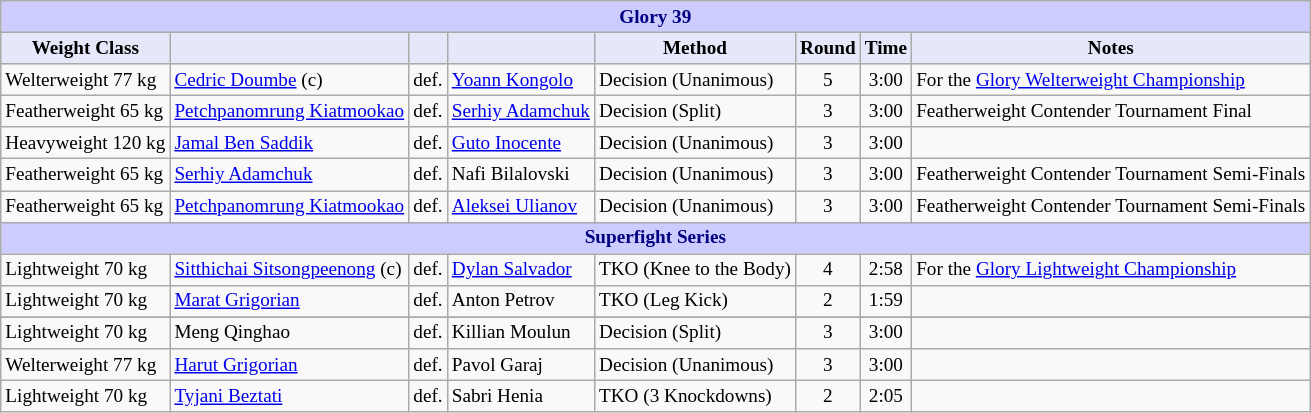<table class="wikitable" style="font-size: 80%;">
<tr>
<th colspan="8" style="background-color: #ccf; color: #000080; text-align: center;"><strong>Glory 39</strong></th>
</tr>
<tr>
<th colspan="1" style="background-color: #E6E8FA; color: #000000; text-align: center;">Weight Class</th>
<th colspan="1" style="background-color: #E6E8FA; color: #000000; text-align: center;"></th>
<th colspan="1" style="background-color: #E6E8FA; color: #000000; text-align: center;"></th>
<th colspan="1" style="background-color: #E6E8FA; color: #000000; text-align: center;"></th>
<th colspan="1" style="background-color: #E6E8FA; color: #000000; text-align: center;">Method</th>
<th colspan="1" style="background-color: #E6E8FA; color: #000000; text-align: center;">Round</th>
<th colspan="1" style="background-color: #E6E8FA; color: #000000; text-align: center;">Time</th>
<th colspan="1" style="background-color: #E6E8FA; color: #000000; text-align: center;">Notes</th>
</tr>
<tr>
<td>Welterweight 77 kg</td>
<td> <a href='#'>Cedric Doumbe</a> (c)</td>
<td align=center>def.</td>
<td> <a href='#'>Yoann Kongolo</a></td>
<td>Decision (Unanimous)</td>
<td align=center>5</td>
<td align=center>3:00</td>
<td>For the <a href='#'>Glory Welterweight Championship</a></td>
</tr>
<tr>
<td>Featherweight 65 kg</td>
<td> <a href='#'>Petchpanomrung Kiatmookao</a></td>
<td align=center>def.</td>
<td> <a href='#'>Serhiy Adamchuk</a></td>
<td>Decision (Split)</td>
<td align=center>3</td>
<td align=center>3:00</td>
<td>Featherweight Contender Tournament Final</td>
</tr>
<tr>
<td>Heavyweight 120 kg</td>
<td> <a href='#'>Jamal Ben Saddik</a></td>
<td align=center>def.</td>
<td> <a href='#'>Guto Inocente</a></td>
<td>Decision (Unanimous)</td>
<td align=center>3</td>
<td align=center>3:00</td>
<td></td>
</tr>
<tr>
<td>Featherweight 65 kg</td>
<td> <a href='#'>Serhiy Adamchuk</a></td>
<td align=center>def.</td>
<td> Nafi Bilalovski</td>
<td>Decision (Unanimous)</td>
<td align=center>3</td>
<td align=center>3:00</td>
<td>Featherweight Contender Tournament Semi-Finals</td>
</tr>
<tr>
<td>Featherweight 65 kg</td>
<td> <a href='#'>Petchpanomrung Kiatmookao</a></td>
<td align=center>def.</td>
<td> <a href='#'>Aleksei Ulianov</a></td>
<td>Decision (Unanimous)</td>
<td align=center>3</td>
<td align=center>3:00</td>
<td>Featherweight Contender Tournament Semi-Finals</td>
</tr>
<tr>
<th colspan="8" style="background-color: #ccf; color: #000080; text-align: center;"><strong>Superfight Series</strong></th>
</tr>
<tr>
<td>Lightweight 70 kg</td>
<td> <a href='#'>Sitthichai Sitsongpeenong</a> (c)</td>
<td align=center>def.</td>
<td> <a href='#'>Dylan Salvador</a></td>
<td>TKO (Knee to the Body)</td>
<td align=center>4</td>
<td align=center>2:58</td>
<td>For the <a href='#'>Glory Lightweight Championship</a></td>
</tr>
<tr>
<td>Lightweight 70 kg</td>
<td> <a href='#'>Marat Grigorian</a></td>
<td align=center>def.</td>
<td> Anton Petrov</td>
<td>TKO (Leg Kick)</td>
<td align=center>2</td>
<td align=center>1:59</td>
<td></td>
</tr>
<tr>
</tr>
<tr>
<td>Lightweight 70 kg</td>
<td> Meng Qinghao</td>
<td align=center>def.</td>
<td> Killian Moulun</td>
<td>Decision (Split)</td>
<td align=center>3</td>
<td align=center>3:00</td>
<td></td>
</tr>
<tr>
<td>Welterweight 77 kg</td>
<td> <a href='#'>Harut Grigorian</a></td>
<td align=center>def.</td>
<td> Pavol Garaj</td>
<td>Decision (Unanimous)</td>
<td align=center>3</td>
<td align=center>3:00</td>
<td></td>
</tr>
<tr>
<td>Lightweight 70 kg</td>
<td> <a href='#'>Tyjani Beztati</a></td>
<td align=center>def.</td>
<td> Sabri Henia</td>
<td>TKO (3 Knockdowns)</td>
<td align=center>2</td>
<td align=center>2:05</td>
<td></td>
</tr>
</table>
